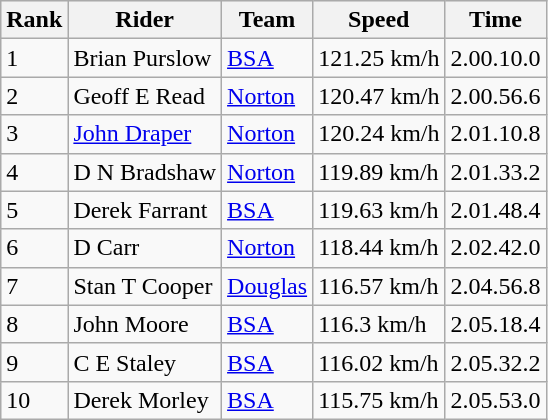<table class="wikitable">
<tr style="background:#efefef;">
<th>Rank</th>
<th>Rider</th>
<th>Team</th>
<th>Speed</th>
<th>Time</th>
</tr>
<tr>
<td>1</td>
<td> Brian Purslow</td>
<td><a href='#'>BSA</a></td>
<td>121.25 km/h</td>
<td>2.00.10.0</td>
</tr>
<tr>
<td>2</td>
<td> Geoff E Read</td>
<td><a href='#'>Norton</a></td>
<td>120.47 km/h</td>
<td>2.00.56.6</td>
</tr>
<tr>
<td>3</td>
<td> <a href='#'>John Draper</a></td>
<td><a href='#'>Norton</a></td>
<td>120.24 km/h</td>
<td>2.01.10.8</td>
</tr>
<tr>
<td>4</td>
<td> D N Bradshaw</td>
<td><a href='#'>Norton</a></td>
<td>119.89 km/h</td>
<td>2.01.33.2</td>
</tr>
<tr>
<td>5</td>
<td> Derek Farrant</td>
<td><a href='#'>BSA</a></td>
<td>119.63 km/h</td>
<td>2.01.48.4</td>
</tr>
<tr>
<td>6</td>
<td> D Carr</td>
<td><a href='#'>Norton</a></td>
<td>118.44 km/h</td>
<td>2.02.42.0</td>
</tr>
<tr>
<td>7</td>
<td> Stan T Cooper</td>
<td><a href='#'>Douglas</a></td>
<td>116.57 km/h</td>
<td>2.04.56.8</td>
</tr>
<tr>
<td>8</td>
<td> John Moore</td>
<td><a href='#'>BSA</a></td>
<td>116.3 km/h</td>
<td>2.05.18.4</td>
</tr>
<tr>
<td>9</td>
<td> C E Staley</td>
<td><a href='#'>BSA</a></td>
<td>116.02 km/h</td>
<td>2.05.32.2</td>
</tr>
<tr>
<td>10</td>
<td> Derek Morley</td>
<td><a href='#'>BSA</a></td>
<td>115.75 km/h</td>
<td>2.05.53.0</td>
</tr>
</table>
